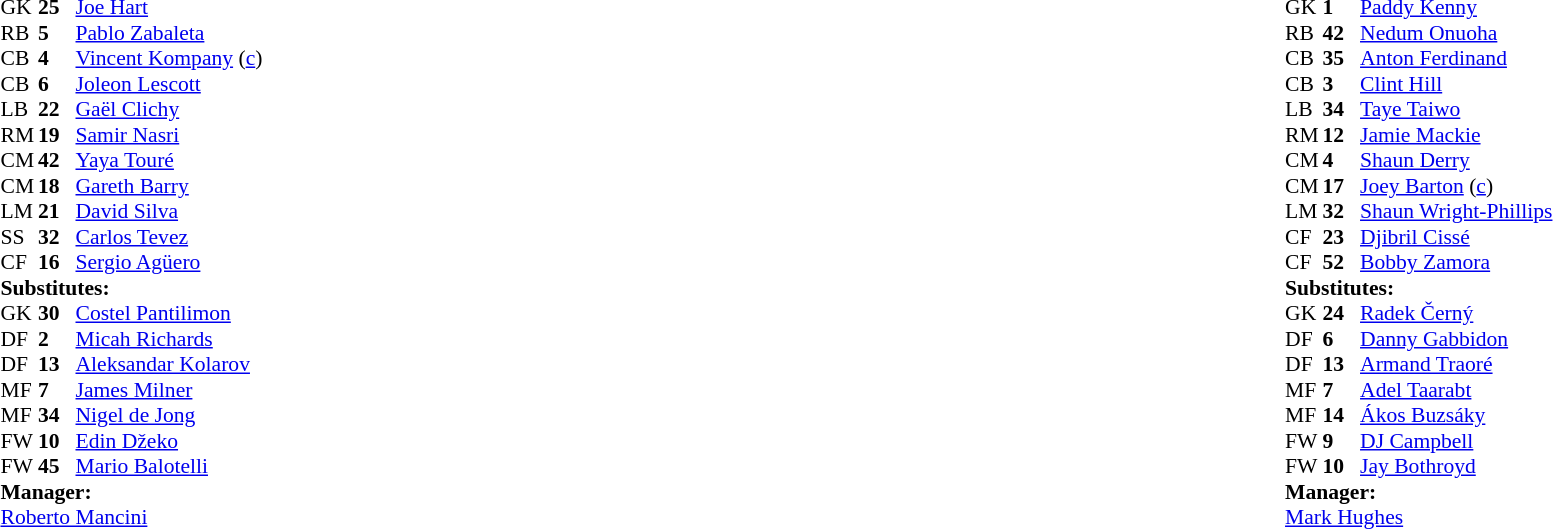<table width="100%">
<tr>
<td width="50%" valign="top"><br><table style="font-size: 90%" cellspacing="0" cellpadding="0">
<tr>
<th width="25"></th>
<th width="25"></th>
</tr>
<tr>
<td>GK</td>
<td><strong>25</strong></td>
<td> <a href='#'>Joe Hart</a></td>
</tr>
<tr>
<td>RB</td>
<td><strong>5</strong></td>
<td> <a href='#'>Pablo Zabaleta</a></td>
</tr>
<tr>
<td>CB</td>
<td><strong>4</strong></td>
<td> <a href='#'>Vincent Kompany</a> (<a href='#'>c</a>)</td>
</tr>
<tr>
<td>CB</td>
<td><strong>6</strong></td>
<td> <a href='#'>Joleon Lescott</a></td>
</tr>
<tr>
<td>LB</td>
<td><strong>22</strong></td>
<td> <a href='#'>Gaël Clichy</a></td>
</tr>
<tr>
<td>RM</td>
<td><strong>19</strong></td>
<td> <a href='#'>Samir Nasri</a></td>
</tr>
<tr>
<td>CM</td>
<td><strong>42</strong></td>
<td> <a href='#'>Yaya Touré</a></td>
<td></td>
<td></td>
</tr>
<tr>
<td>CM</td>
<td><strong>18</strong></td>
<td> <a href='#'>Gareth Barry</a></td>
<td></td>
<td></td>
</tr>
<tr>
<td>LM</td>
<td><strong>21</strong></td>
<td> <a href='#'>David Silva</a></td>
</tr>
<tr>
<td>SS</td>
<td><strong>32</strong></td>
<td> <a href='#'>Carlos Tevez</a></td>
<td></td>
<td></td>
</tr>
<tr>
<td>CF</td>
<td><strong>16</strong></td>
<td> <a href='#'>Sergio Agüero</a></td>
<td></td>
</tr>
<tr>
<td colspan="3"><strong>Substitutes:</strong></td>
</tr>
<tr>
<td>GK</td>
<td><strong>30</strong></td>
<td> <a href='#'>Costel Pantilimon</a></td>
</tr>
<tr>
<td>DF</td>
<td><strong>2</strong></td>
<td> <a href='#'>Micah Richards</a></td>
</tr>
<tr>
<td>DF</td>
<td><strong>13</strong></td>
<td> <a href='#'>Aleksandar Kolarov</a></td>
</tr>
<tr>
<td>MF</td>
<td><strong>7</strong></td>
<td> <a href='#'>James Milner</a></td>
</tr>
<tr>
<td>MF</td>
<td><strong>34</strong></td>
<td> <a href='#'>Nigel de Jong</a></td>
<td></td>
<td></td>
</tr>
<tr>
<td>FW</td>
<td><strong>10</strong></td>
<td> <a href='#'>Edin Džeko</a></td>
<td></td>
<td></td>
</tr>
<tr>
<td>FW</td>
<td><strong>45</strong></td>
<td> <a href='#'>Mario Balotelli</a></td>
<td></td>
<td></td>
</tr>
<tr>
<td colspan="3"><strong>Manager:</strong></td>
</tr>
<tr>
<td colspan="3"> <a href='#'>Roberto Mancini</a></td>
</tr>
</table>
</td>
<td valign="top"></td>
<td width="50%" valign="top"><br><table style="font-size: 90%" cellspacing="0" cellpadding="0" align="center">
<tr>
<th width="25"></th>
<th width="25"></th>
</tr>
<tr>
<td>GK</td>
<td><strong>1</strong></td>
<td> <a href='#'>Paddy Kenny</a></td>
</tr>
<tr>
<td>RB</td>
<td><strong>42</strong></td>
<td> <a href='#'>Nedum Onuoha</a></td>
</tr>
<tr>
<td>CB</td>
<td><strong>35</strong></td>
<td> <a href='#'>Anton Ferdinand</a></td>
</tr>
<tr>
<td>CB</td>
<td><strong>3</strong></td>
<td> <a href='#'>Clint Hill</a></td>
</tr>
<tr>
<td>LB</td>
<td><strong>34</strong></td>
<td> <a href='#'>Taye Taiwo</a></td>
</tr>
<tr>
<td>RM</td>
<td><strong>12</strong></td>
<td> <a href='#'>Jamie Mackie</a></td>
</tr>
<tr>
<td>CM</td>
<td><strong>4</strong></td>
<td> <a href='#'>Shaun Derry</a></td>
</tr>
<tr>
<td>CM</td>
<td><strong>17</strong></td>
<td> <a href='#'>Joey Barton</a> (<a href='#'>c</a>)</td>
<td></td>
</tr>
<tr>
<td>LM</td>
<td><strong>32</strong></td>
<td> <a href='#'>Shaun Wright-Phillips</a></td>
</tr>
<tr>
<td>CF</td>
<td><strong>23</strong></td>
<td> <a href='#'>Djibril Cissé</a></td>
<td></td>
<td></td>
</tr>
<tr>
<td>CF</td>
<td><strong>52</strong></td>
<td> <a href='#'>Bobby Zamora</a></td>
<td></td>
<td></td>
</tr>
<tr>
<td colspan="3"><strong>Substitutes:</strong></td>
</tr>
<tr>
<td>GK</td>
<td><strong>24</strong></td>
<td> <a href='#'>Radek Černý</a></td>
</tr>
<tr>
<td>DF</td>
<td><strong>6</strong></td>
<td> <a href='#'>Danny Gabbidon</a></td>
</tr>
<tr>
<td>DF</td>
<td><strong>13</strong></td>
<td> <a href='#'>Armand Traoré</a></td>
<td></td>
<td></td>
</tr>
<tr>
<td>MF</td>
<td><strong>7</strong></td>
<td> <a href='#'>Adel Taarabt</a></td>
</tr>
<tr>
<td>MF</td>
<td><strong>14</strong></td>
<td> <a href='#'>Ákos Buzsáky</a></td>
</tr>
<tr>
<td>FW</td>
<td><strong>9</strong></td>
<td> <a href='#'>DJ Campbell</a></td>
</tr>
<tr>
<td>FW</td>
<td><strong>10</strong></td>
<td> <a href='#'>Jay Bothroyd</a></td>
<td></td>
<td></td>
</tr>
<tr>
<td colspan="3"><strong>Manager:</strong></td>
</tr>
<tr>
<td colspan="4"> <a href='#'>Mark Hughes</a></td>
</tr>
</table>
</td>
</tr>
</table>
